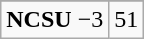<table class="wikitable">
<tr align="center">
</tr>
<tr align="center">
<td><strong>NCSU</strong> −3</td>
<td>51</td>
</tr>
</table>
